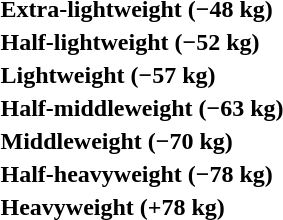<table>
<tr>
<th rowspan=2 style="text-align:left;">Extra-lightweight (−48 kg)</th>
<td rowspan=2></td>
<td rowspan=2></td>
<td></td>
</tr>
<tr>
<td></td>
</tr>
<tr>
<th rowspan=2 style="text-align:left;">Half-lightweight (−52 kg)</th>
<td rowspan=2></td>
<td rowspan=2></td>
<td></td>
</tr>
<tr>
<td></td>
</tr>
<tr>
<th rowspan=2 style="text-align:left;">Lightweight (−57 kg)</th>
<td rowspan=2></td>
<td rowspan=2></td>
<td></td>
</tr>
<tr>
<td></td>
</tr>
<tr>
<th rowspan=2 style="text-align:left;">Half-middleweight (−63 kg)</th>
<td rowspan=2></td>
<td rowspan=2></td>
<td></td>
</tr>
<tr>
<td></td>
</tr>
<tr>
<th rowspan=2 style="text-align:left;">Middleweight (−70 kg)</th>
<td rowspan=2></td>
<td rowspan=2></td>
<td></td>
</tr>
<tr>
<td></td>
</tr>
<tr>
<th rowspan=2 style="text-align:left;">Half-heavyweight (−78 kg)</th>
<td rowspan=2></td>
<td rowspan=2></td>
<td></td>
</tr>
<tr>
<td></td>
</tr>
<tr>
<th rowspan=2 style="text-align:left;">Heavyweight (+78 kg)</th>
<td rowspan=2></td>
<td rowspan=2></td>
<td></td>
</tr>
<tr>
<td></td>
</tr>
</table>
